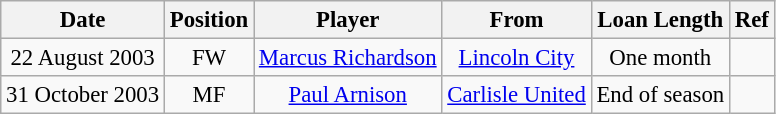<table class="wikitable" style="font-size: 95%; text-align: center;">
<tr>
<th>Date</th>
<th>Position</th>
<th>Player</th>
<th>From</th>
<th>Loan Length</th>
<th>Ref</th>
</tr>
<tr>
<td>22 August 2003</td>
<td>FW</td>
<td><a href='#'>Marcus Richardson</a></td>
<td><a href='#'>Lincoln City</a></td>
<td>One month</td>
<td></td>
</tr>
<tr>
<td>31 October 2003</td>
<td>MF</td>
<td><a href='#'>Paul Arnison</a></td>
<td><a href='#'>Carlisle United</a></td>
<td>End of season</td>
<td></td>
</tr>
</table>
